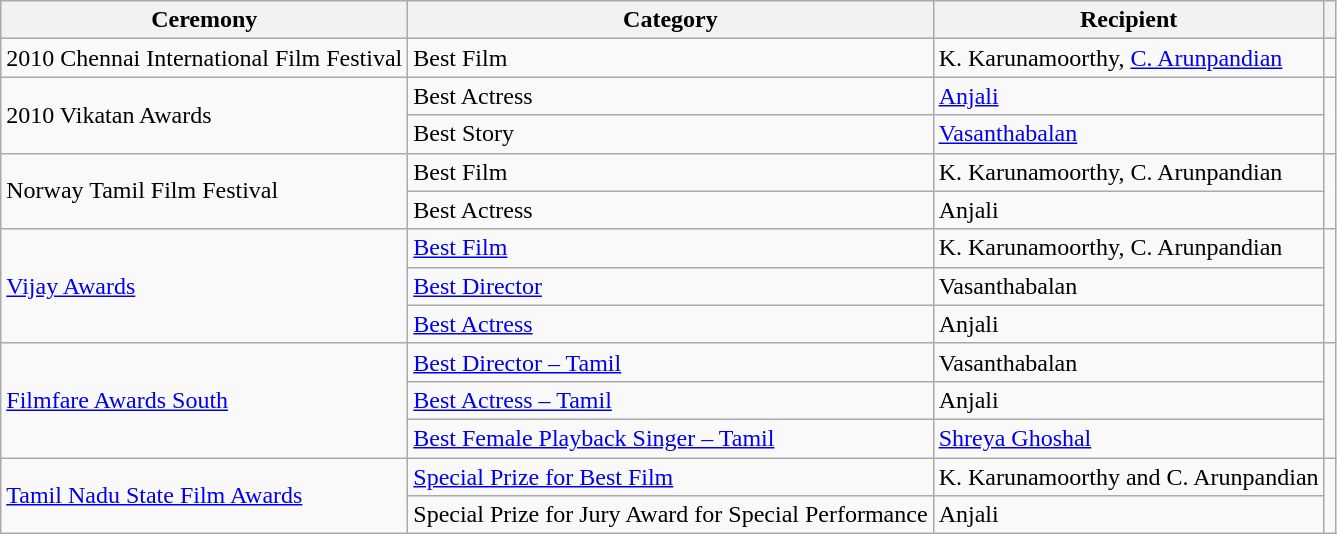<table class="wikitable">
<tr>
<th>Ceremony</th>
<th>Category</th>
<th>Recipient</th>
<th></th>
</tr>
<tr>
<td>2010 Chennai International Film Festival</td>
<td>Best Film</td>
<td>K. Karunamoorthy, <a href='#'>C. Arunpandian</a></td>
<td style="text-align:center;"></td>
</tr>
<tr>
<td rowspan="2">2010 Vikatan Awards</td>
<td>Best Actress</td>
<td><a href='#'>Anjali</a></td>
<td rowspan="2" style="text-align:center;"></td>
</tr>
<tr>
<td>Best Story</td>
<td><a href='#'>Vasanthabalan</a></td>
</tr>
<tr>
<td rowspan="2">Norway Tamil Film Festival</td>
<td>Best Film</td>
<td>K. Karunamoorthy, C. Arunpandian</td>
<td rowspan="2" style="text-align:center;"></td>
</tr>
<tr>
<td>Best Actress</td>
<td>Anjali</td>
</tr>
<tr>
<td rowspan="3"><a href='#'>Vijay Awards</a></td>
<td><a href='#'>Best Film</a></td>
<td>K. Karunamoorthy, C. Arunpandian</td>
<td rowspan="3" style="text-align:center;"></td>
</tr>
<tr>
<td><a href='#'>Best Director</a></td>
<td>Vasanthabalan</td>
</tr>
<tr>
<td><a href='#'>Best Actress</a></td>
<td>Anjali</td>
</tr>
<tr>
<td rowspan="3"><a href='#'>Filmfare Awards South</a></td>
<td><a href='#'>Best Director – Tamil</a></td>
<td>Vasanthabalan</td>
<td rowspan="3" style="text-align:center;"></td>
</tr>
<tr>
<td><a href='#'>Best Actress – Tamil</a></td>
<td>Anjali</td>
</tr>
<tr>
<td><a href='#'>Best Female Playback Singer – Tamil</a></td>
<td><a href='#'>Shreya Ghoshal</a></td>
</tr>
<tr>
<td rowspan="2"><a href='#'>Tamil Nadu State Film Awards</a></td>
<td><a href='#'>Special Prize for Best Film</a></td>
<td>K. Karunamoorthy and C. Arunpandian</td>
<td rowspan="2" style="text-align:center;"></td>
</tr>
<tr>
<td>Special Prize for Jury Award for Special Performance</td>
<td>Anjali</td>
</tr>
</table>
